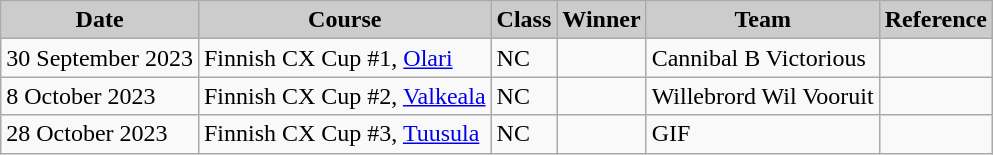<table class="wikitable sortable alternance ">
<tr>
<th scope="col" style="background-color:#CCCCCC;">Date</th>
<th scope="col" style="background-color:#CCCCCC;">Course</th>
<th scope="col" style="background-color:#CCCCCC;">Class</th>
<th scope="col" style="background-color:#CCCCCC;">Winner</th>
<th scope="col" style="background-color:#CCCCCC;">Team</th>
<th scope="col" style="background-color:#CCCCCC;">Reference</th>
</tr>
<tr>
<td>30 September 2023</td>
<td> Finnish CX Cup #1, <a href='#'>Olari</a></td>
<td>NC</td>
<td></td>
<td>Cannibal B Victorious</td>
<td></td>
</tr>
<tr>
<td>8 October 2023</td>
<td> Finnish CX Cup #2, <a href='#'>Valkeala</a></td>
<td>NC</td>
<td></td>
<td>Willebrord Wil Vooruit</td>
<td></td>
</tr>
<tr>
<td>28 October 2023</td>
<td> Finnish CX Cup #3, <a href='#'>Tuusula</a></td>
<td>NC</td>
<td></td>
<td>GIF</td>
<td></td>
</tr>
</table>
